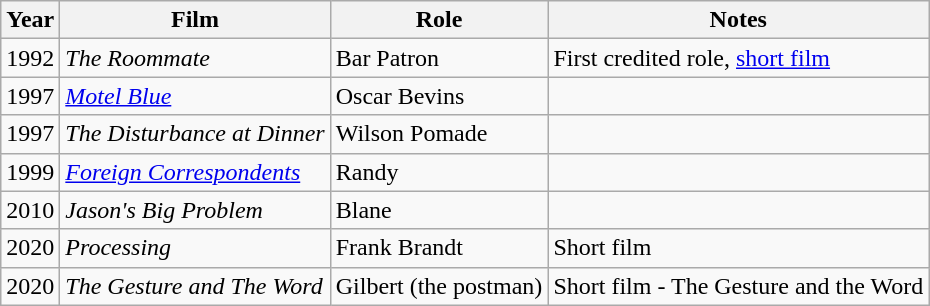<table class="wikitable sortable">
<tr>
<th>Year</th>
<th>Film</th>
<th>Role</th>
<th class="unsortable">Notes</th>
</tr>
<tr>
<td>1992</td>
<td><em>The Roommate</em></td>
<td>Bar Patron</td>
<td>First credited role, <a href='#'>short film</a></td>
</tr>
<tr>
<td>1997</td>
<td><em><a href='#'>Motel Blue</a></em></td>
<td>Oscar Bevins</td>
<td></td>
</tr>
<tr>
<td>1997</td>
<td><em>The Disturbance at Dinner</em></td>
<td>Wilson Pomade</td>
<td></td>
</tr>
<tr>
<td>1999</td>
<td><em><a href='#'>Foreign Correspondents</a></em></td>
<td>Randy</td>
<td></td>
</tr>
<tr>
<td>2010</td>
<td><em>Jason's Big Problem</em></td>
<td>Blane</td>
<td></td>
</tr>
<tr>
<td>2020</td>
<td><em>Processing</em></td>
<td>Frank Brandt</td>
<td>Short film</td>
</tr>
<tr>
<td>2020</td>
<td><em>The Gesture and The Word</em></td>
<td>Gilbert (the postman)</td>
<td>Short film - The Gesture and the Word </td>
</tr>
</table>
